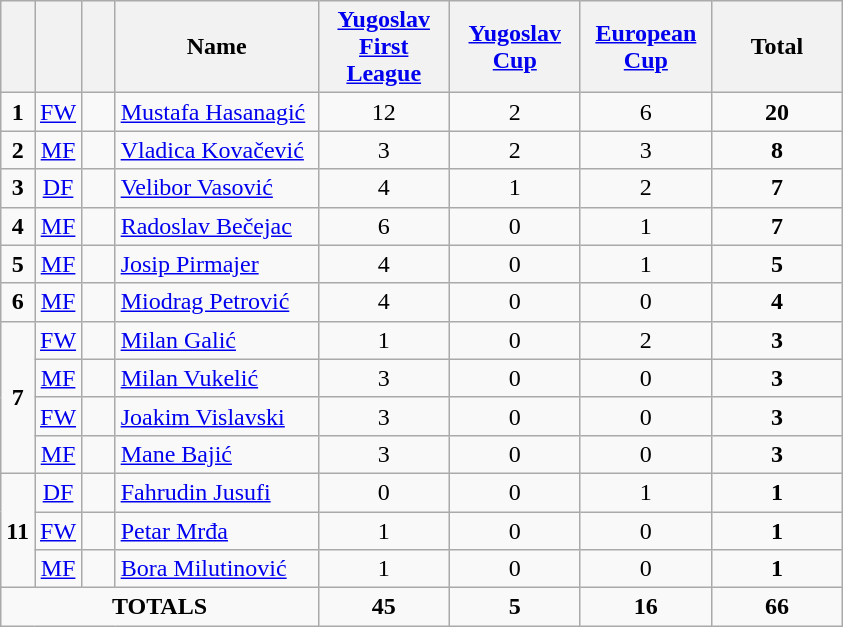<table class="wikitable" style="text-align:center">
<tr>
<th width=15></th>
<th width=15></th>
<th width=15></th>
<th width=128>Name</th>
<th width=80><strong><a href='#'>Yugoslav First League</a></strong></th>
<th width=80><strong><a href='#'>Yugoslav Cup</a></strong></th>
<th width=80><strong><a href='#'>European Cup</a></strong></th>
<th width=80><strong>Total</strong></th>
</tr>
<tr>
<td><strong>1</strong></td>
<td><a href='#'>FW</a></td>
<td></td>
<td align=left><a href='#'>Mustafa Hasanagić</a></td>
<td>12</td>
<td>2</td>
<td>6</td>
<td><strong>20</strong></td>
</tr>
<tr>
<td><strong>2</strong></td>
<td><a href='#'>MF</a></td>
<td></td>
<td align=left><a href='#'>Vladica Kovačević</a></td>
<td>3</td>
<td>2</td>
<td>3</td>
<td><strong>8</strong></td>
</tr>
<tr>
<td><strong>3</strong></td>
<td><a href='#'>DF</a></td>
<td></td>
<td align=left><a href='#'>Velibor Vasović</a></td>
<td>4</td>
<td>1</td>
<td>2</td>
<td><strong>7</strong></td>
</tr>
<tr>
<td><strong>4</strong></td>
<td><a href='#'>MF</a></td>
<td></td>
<td align=left><a href='#'>Radoslav Bečejac</a></td>
<td>6</td>
<td>0</td>
<td>1</td>
<td><strong>7</strong></td>
</tr>
<tr>
<td><strong>5</strong></td>
<td><a href='#'>MF</a></td>
<td></td>
<td align=left><a href='#'>Josip Pirmajer</a></td>
<td>4</td>
<td>0</td>
<td>1</td>
<td><strong>5</strong></td>
</tr>
<tr>
<td><strong>6</strong></td>
<td><a href='#'>MF</a></td>
<td></td>
<td align=left><a href='#'>Miodrag Petrović</a></td>
<td>4</td>
<td>0</td>
<td>0</td>
<td><strong>4</strong></td>
</tr>
<tr>
<td rowspan=4><strong>7</strong></td>
<td><a href='#'>FW</a></td>
<td></td>
<td align=left><a href='#'>Milan Galić</a></td>
<td>1</td>
<td>0</td>
<td>2</td>
<td><strong>3</strong></td>
</tr>
<tr>
<td><a href='#'>MF</a></td>
<td></td>
<td align=left><a href='#'>Milan Vukelić</a></td>
<td>3</td>
<td>0</td>
<td>0</td>
<td><strong>3</strong></td>
</tr>
<tr>
<td><a href='#'>FW</a></td>
<td></td>
<td align=left><a href='#'>Joakim Vislavski</a></td>
<td>3</td>
<td>0</td>
<td>0</td>
<td><strong>3</strong></td>
</tr>
<tr>
<td><a href='#'>MF</a></td>
<td></td>
<td align=left><a href='#'>Mane Bajić</a></td>
<td>3</td>
<td>0</td>
<td>0</td>
<td><strong>3</strong></td>
</tr>
<tr>
<td rowspan=3><strong>11</strong></td>
<td><a href='#'>DF</a></td>
<td></td>
<td align=left><a href='#'>Fahrudin Jusufi</a></td>
<td>0</td>
<td>0</td>
<td>1</td>
<td><strong>1</strong></td>
</tr>
<tr>
<td><a href='#'>FW</a></td>
<td></td>
<td align=left><a href='#'>Petar Mrđa</a></td>
<td>1</td>
<td>0</td>
<td>0</td>
<td><strong>1</strong></td>
</tr>
<tr>
<td><a href='#'>MF</a></td>
<td></td>
<td align=left><a href='#'>Bora Milutinović</a></td>
<td>1</td>
<td>0</td>
<td>0</td>
<td><strong>1</strong></td>
</tr>
<tr>
<td colspan=4><strong>TOTALS</strong></td>
<td><strong>45</strong></td>
<td><strong>5</strong></td>
<td><strong>16</strong></td>
<td><strong>66</strong></td>
</tr>
</table>
